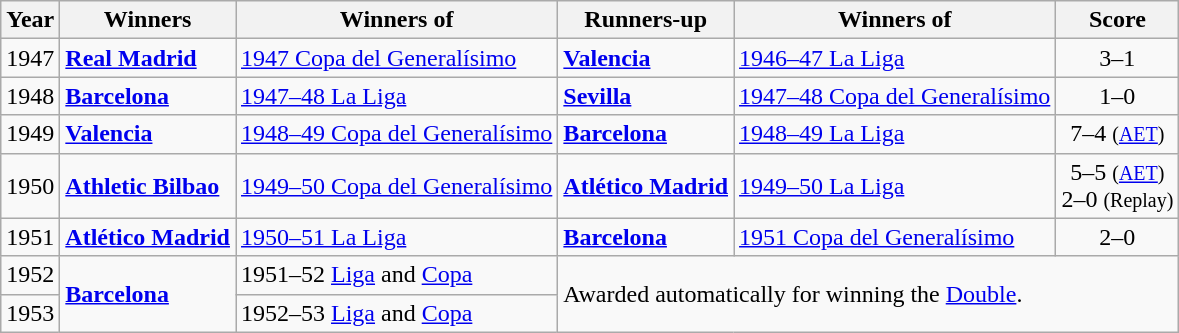<table class="wikitable">
<tr>
<th>Year</th>
<th>Winners</th>
<th>Winners of</th>
<th>Runners-up</th>
<th>Winners of</th>
<th>Score</th>
</tr>
<tr>
<td>1947</td>
<td><strong><a href='#'>Real Madrid</a></strong></td>
<td><a href='#'>1947 Copa del Generalísimo</a></td>
<td><strong><a href='#'>Valencia</a></strong></td>
<td><a href='#'>1946–47 La Liga</a></td>
<td align="center">3–1</td>
</tr>
<tr>
<td>1948</td>
<td><strong><a href='#'>Barcelona</a></strong></td>
<td><a href='#'>1947–48 La Liga</a></td>
<td><strong><a href='#'>Sevilla</a></strong></td>
<td><a href='#'>1947–48 Copa del Generalísimo</a></td>
<td align="center">1–0</td>
</tr>
<tr>
<td>1949</td>
<td><strong><a href='#'>Valencia</a></strong></td>
<td><a href='#'>1948–49 Copa del Generalísimo</a></td>
<td><strong><a href='#'>Barcelona</a></strong></td>
<td><a href='#'>1948–49 La Liga</a></td>
<td align="center">7–4 <small>(<a href='#'>AET</a>)</small></td>
</tr>
<tr>
<td>1950</td>
<td><strong><a href='#'>Athletic Bilbao</a></strong></td>
<td><a href='#'>1949–50 Copa del Generalísimo</a></td>
<td><strong><a href='#'>Atlético Madrid</a></strong></td>
<td><a href='#'>1949–50 La Liga</a></td>
<td align="center">5–5 <small>(<a href='#'>AET</a>)</small><br>2–0 <small>(Replay)</small></td>
</tr>
<tr>
<td>1951</td>
<td><strong><a href='#'>Atlético Madrid</a></strong></td>
<td><a href='#'>1950–51 La Liga</a></td>
<td><strong><a href='#'>Barcelona</a></strong></td>
<td><a href='#'>1951 Copa del Generalísimo</a></td>
<td align="center">2–0</td>
</tr>
<tr>
<td>1952</td>
<td rowspan="2"><strong><a href='#'>Barcelona</a></strong></td>
<td>1951–52 <a href='#'>Liga</a> and <a href='#'>Copa</a></td>
<td colspan="3" rowspan="2">Awarded automatically for winning the <a href='#'>Double</a>.</td>
</tr>
<tr>
<td>1953</td>
<td>1952–53 <a href='#'>Liga</a> and <a href='#'>Copa</a></td>
</tr>
</table>
